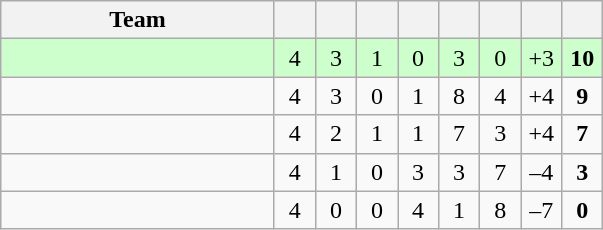<table class="wikitable" style="text-align: center;">
<tr>
<th width=175>Team</th>
<th width=20></th>
<th width=20></th>
<th width=20></th>
<th width=20></th>
<th width=20></th>
<th width=20></th>
<th width=20></th>
<th width=20></th>
</tr>
<tr bgcolor=ccffcc>
<td style="text-align:left;"></td>
<td>4</td>
<td>3</td>
<td>1</td>
<td>0</td>
<td>3</td>
<td>0</td>
<td>+3</td>
<td><strong>10</strong></td>
</tr>
<tr>
<td style="text-align:left;"></td>
<td>4</td>
<td>3</td>
<td>0</td>
<td>1</td>
<td>8</td>
<td>4</td>
<td>+4</td>
<td><strong>9</strong></td>
</tr>
<tr>
<td style="text-align:left;"></td>
<td>4</td>
<td>2</td>
<td>1</td>
<td>1</td>
<td>7</td>
<td>3</td>
<td>+4</td>
<td><strong>7</strong></td>
</tr>
<tr>
<td style="text-align:left;"></td>
<td>4</td>
<td>1</td>
<td>0</td>
<td>3</td>
<td>3</td>
<td>7</td>
<td>–4</td>
<td><strong>3</strong></td>
</tr>
<tr>
<td style="text-align:left;"></td>
<td>4</td>
<td>0</td>
<td>0</td>
<td>4</td>
<td>1</td>
<td>8</td>
<td>–7</td>
<td><strong>0</strong></td>
</tr>
</table>
